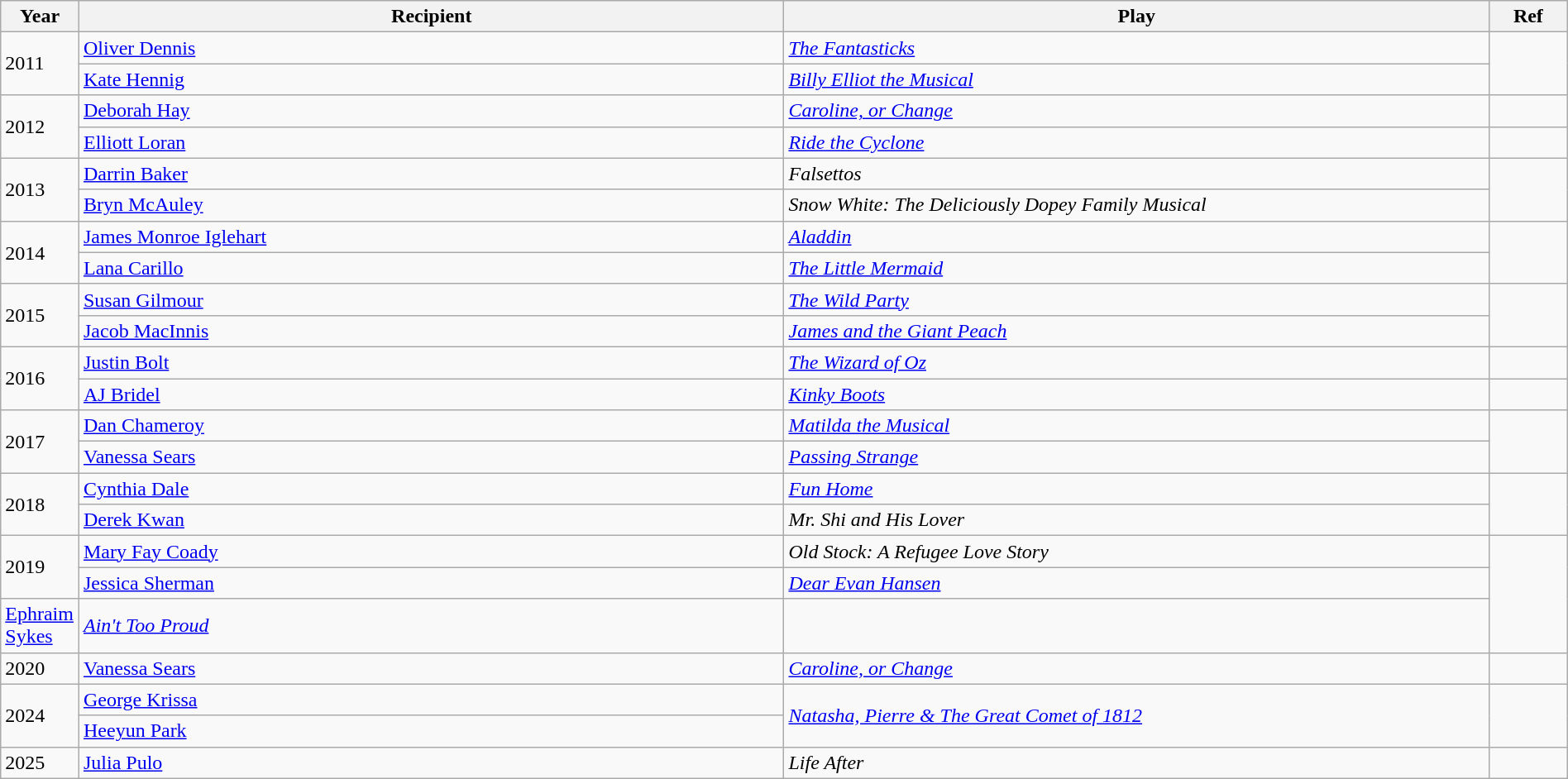<table class = "wikitable sortable" width=100%>
<tr>
<th width=5%>Year</th>
<th width=45%>Recipient</th>
<th width=45%>Play</th>
<th width=5%>Ref</th>
</tr>
<tr>
<td rowspan=2>2011</td>
<td><a href='#'>Oliver Dennis</a></td>
<td><em><a href='#'>The Fantasticks</a></em></td>
<td rowspan=2></td>
</tr>
<tr>
<td><a href='#'>Kate Hennig</a></td>
<td><em><a href='#'>Billy Elliot the Musical</a></em></td>
</tr>
<tr>
<td rowspan=2>2012</td>
<td><a href='#'>Deborah Hay</a></td>
<td><em><a href='#'>Caroline, or Change</a></em></td>
<td></td>
</tr>
<tr>
<td><a href='#'>Elliott Loran</a></td>
<td><em><a href='#'>Ride the Cyclone</a></em></td>
</tr>
<tr>
<td rowspan=2>2013</td>
<td><a href='#'>Darrin Baker</a></td>
<td><em>Falsettos</em></td>
<td rowspan=2></td>
</tr>
<tr>
<td><a href='#'>Bryn McAuley</a></td>
<td><em>Snow White: The Deliciously Dopey Family Musical</em></td>
</tr>
<tr>
<td rowspan=2>2014</td>
<td><a href='#'>James Monroe Iglehart</a></td>
<td><em><a href='#'>Aladdin</a></em></td>
<td rowspan=2></td>
</tr>
<tr>
<td><a href='#'>Lana Carillo</a></td>
<td><em><a href='#'>The Little Mermaid</a></em></td>
</tr>
<tr>
<td rowspan=2>2015</td>
<td><a href='#'>Susan Gilmour</a></td>
<td><em><a href='#'>The Wild Party</a></em></td>
<td rowspan=2></td>
</tr>
<tr>
<td><a href='#'>Jacob MacInnis</a></td>
<td><em><a href='#'>James and the Giant Peach</a></em></td>
</tr>
<tr>
<td rowspan=2>2016</td>
<td><a href='#'>Justin Bolt</a></td>
<td><em><a href='#'>The Wizard of Oz</a></em></td>
<td></td>
</tr>
<tr>
<td><a href='#'>AJ Bridel</a></td>
<td><em><a href='#'>Kinky Boots</a></em></td>
</tr>
<tr>
<td rowspan=2>2017</td>
<td><a href='#'>Dan Chameroy</a></td>
<td><em><a href='#'>Matilda the Musical</a></em></td>
<td rowspan=2></td>
</tr>
<tr>
<td><a href='#'>Vanessa Sears</a></td>
<td><em><a href='#'>Passing Strange</a></em></td>
</tr>
<tr>
<td rowspan=2>2018</td>
<td><a href='#'>Cynthia Dale</a></td>
<td><em><a href='#'>Fun Home</a></em></td>
<td rowspan=2></td>
</tr>
<tr>
<td><a href='#'>Derek Kwan</a></td>
<td><em>Mr. Shi and His Lover</em></td>
</tr>
<tr>
<td rowspan=2>2019</td>
<td><a href='#'>Mary Fay Coady</a></td>
<td><em>Old Stock: A Refugee Love Story</em></td>
<td rowspan=3></td>
</tr>
<tr>
<td><a href='#'>Jessica Sherman</a></td>
<td><em><a href='#'>Dear Evan Hansen</a></em></td>
</tr>
<tr>
<td><a href='#'>Ephraim Sykes</a></td>
<td><em><a href='#'>Ain't Too Proud</a></em></td>
</tr>
<tr>
<td>2020</td>
<td><a href='#'>Vanessa Sears</a></td>
<td><em><a href='#'>Caroline, or Change</a></em></td>
<td></td>
</tr>
<tr>
<td rowspan=2>2024</td>
<td><a href='#'>George Krissa</a></td>
<td rowspan=2><em><a href='#'>Natasha, Pierre & The Great Comet of 1812</a></em></td>
<td rowspan=2></td>
</tr>
<tr>
<td><a href='#'>Heeyun Park</a></td>
</tr>
<tr>
<td>2025</td>
<td><a href='#'>Julia Pulo</a></td>
<td><em>Life After</em></td>
<td></td>
</tr>
</table>
